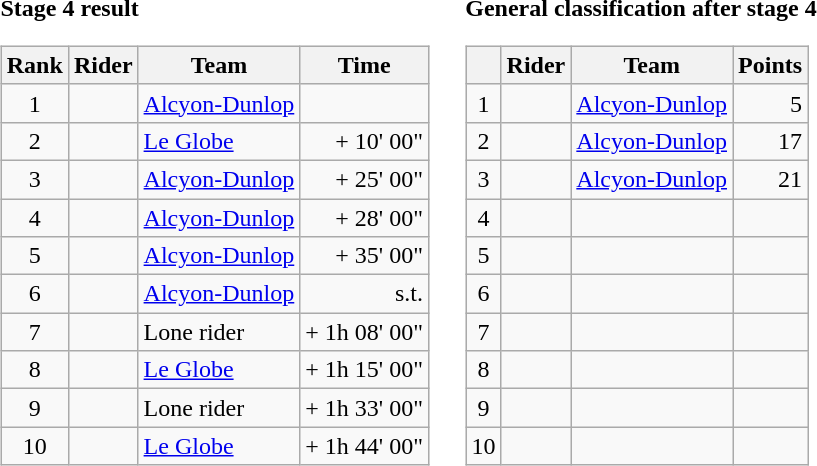<table>
<tr>
<td><strong>Stage 4 result</strong><br><table class="wikitable">
<tr>
<th scope="col">Rank</th>
<th scope="col">Rider</th>
<th scope="col">Team</th>
<th scope="col">Time</th>
</tr>
<tr>
<td style="text-align:center;">1</td>
<td></td>
<td><a href='#'>Alcyon-Dunlop</a></td>
<td style="text-align:right;"></td>
</tr>
<tr>
<td style="text-align:center;">2</td>
<td></td>
<td><a href='#'>Le Globe</a></td>
<td style="text-align:right;">+ 10' 00"</td>
</tr>
<tr>
<td style="text-align:center;">3</td>
<td></td>
<td><a href='#'>Alcyon-Dunlop</a></td>
<td style="text-align:right;">+ 25' 00"</td>
</tr>
<tr>
<td style="text-align:center;">4</td>
<td></td>
<td><a href='#'>Alcyon-Dunlop</a></td>
<td style="text-align:right;">+ 28' 00"</td>
</tr>
<tr>
<td style="text-align:center;">5</td>
<td></td>
<td><a href='#'>Alcyon-Dunlop</a></td>
<td style="text-align:right;">+ 35' 00"</td>
</tr>
<tr>
<td style="text-align:center;">6</td>
<td></td>
<td><a href='#'>Alcyon-Dunlop</a></td>
<td style="text-align:right;">s.t.</td>
</tr>
<tr>
<td style="text-align:center;">7</td>
<td></td>
<td>Lone rider</td>
<td style="text-align:right;">+ 1h 08' 00"</td>
</tr>
<tr>
<td style="text-align:center;">8</td>
<td></td>
<td><a href='#'>Le Globe</a></td>
<td style="text-align:right;">+ 1h 15' 00"</td>
</tr>
<tr>
<td style="text-align:center;">9</td>
<td></td>
<td>Lone rider</td>
<td style="text-align:right;">+ 1h 33' 00"</td>
</tr>
<tr>
<td style="text-align:center;">10</td>
<td></td>
<td><a href='#'>Le Globe</a></td>
<td style="text-align:right;">+ 1h 44' 00"</td>
</tr>
</table>
</td>
<td></td>
<td><strong>General classification after stage 4</strong><br><table class="wikitable">
<tr>
<th></th>
<th>Rider</th>
<th>Team</th>
<th>Points</th>
</tr>
<tr>
<td style="text-align:center;">1</td>
<td></td>
<td><a href='#'>Alcyon-Dunlop</a></td>
<td style="text-align:right;">5</td>
</tr>
<tr>
<td style="text-align:center;">2</td>
<td></td>
<td><a href='#'>Alcyon-Dunlop</a></td>
<td style="text-align:right;">17</td>
</tr>
<tr>
<td style="text-align:center;">3</td>
<td></td>
<td><a href='#'>Alcyon-Dunlop</a></td>
<td style="text-align:right;">21</td>
</tr>
<tr>
<td style="text-align:center;">4</td>
<td></td>
<td></td>
<td></td>
</tr>
<tr>
<td style="text-align:center;">5</td>
<td></td>
<td></td>
<td></td>
</tr>
<tr>
<td style="text-align:center;">6</td>
<td></td>
<td></td>
<td></td>
</tr>
<tr>
<td style="text-align:center;">7</td>
<td></td>
<td></td>
<td></td>
</tr>
<tr>
<td style="text-align:center;">8</td>
<td></td>
<td></td>
<td></td>
</tr>
<tr>
<td style="text-align:center;">9</td>
<td></td>
<td></td>
<td></td>
</tr>
<tr>
<td style="text-align:center;">10</td>
<td></td>
<td></td>
<td></td>
</tr>
</table>
</td>
</tr>
</table>
